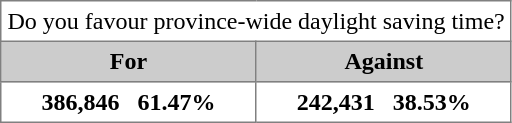<table border="1" cellpadding="4" cellspacing="0" style="border-collapse: collapse">
<tr>
<td colspan=4>Do you favour province-wide daylight saving time?</td>
</tr>
<tr bgcolor="CCCCCC">
<td align="center"><strong>For</strong></td>
<td align="center"><strong>Against</strong></td>
</tr>
<tr>
<td align="center"><strong>386,846   61.47%</strong></td>
<td align="center"><strong>242,431   38.53%</strong></td>
</tr>
</table>
